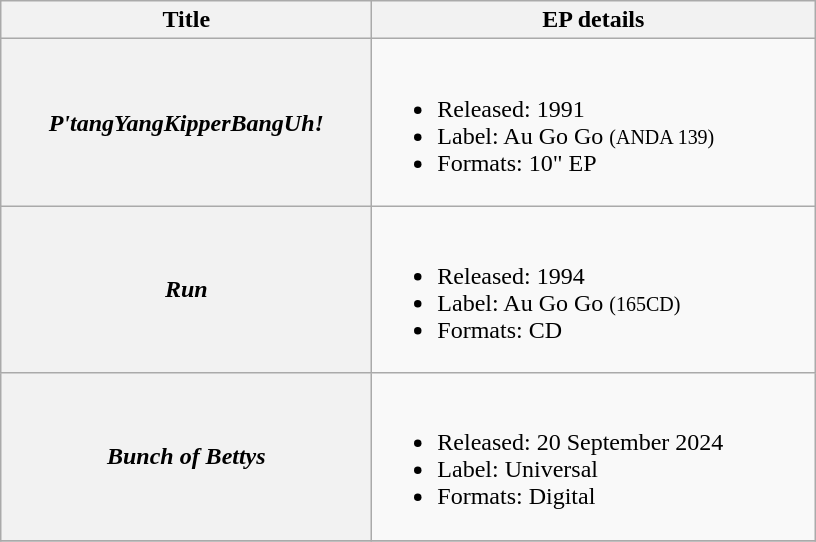<table class="wikitable plainrowheaders">
<tr>
<th scope="col" style="width:15em;">Title</th>
<th scope="col" style="width:18em;">EP details</th>
</tr>
<tr>
<th scope="row"><em>P'tangYangKipperBangUh!</em></th>
<td><br><ul><li>Released: 1991</li><li>Label: Au Go Go <small>(ANDA 139)</small></li><li>Formats: 10" EP</li></ul></td>
</tr>
<tr>
<th scope="row"><em>Run</em></th>
<td><br><ul><li>Released: 1994</li><li>Label: Au Go Go <small>(165CD)</small></li><li>Formats: CD</li></ul></td>
</tr>
<tr>
<th scope="row"><em>Bunch of Bettys</em></th>
<td><br><ul><li>Released: 20 September 2024</li><li>Label: Universal</li><li>Formats: Digital</li></ul></td>
</tr>
<tr>
</tr>
</table>
